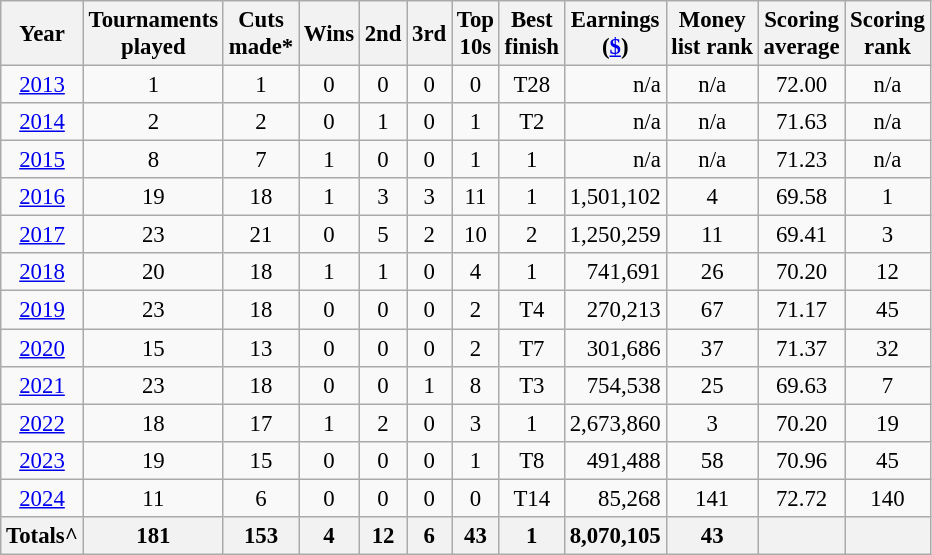<table class="wikitable" style="text-align:center; font-size: 95%;">
<tr>
<th>Year</th>
<th>Tournaments <br>played</th>
<th>Cuts <br>made*</th>
<th>Wins</th>
<th>2nd</th>
<th>3rd</th>
<th>Top <br>10s</th>
<th>Best <br>finish</th>
<th>Earnings<br>(<a href='#'>$</a>)</th>
<th>Money<br>list rank</th>
<th>Scoring <br> average</th>
<th>Scoring<br>rank</th>
</tr>
<tr>
<td><a href='#'>2013</a></td>
<td>1</td>
<td>1</td>
<td>0</td>
<td>0</td>
<td>0</td>
<td>0</td>
<td>T28</td>
<td align=right>n/a</td>
<td>n/a</td>
<td>72.00</td>
<td>n/a</td>
</tr>
<tr>
<td><a href='#'>2014</a></td>
<td>2</td>
<td>2</td>
<td>0</td>
<td>1</td>
<td>0</td>
<td>1</td>
<td>T2</td>
<td align=right>n/a</td>
<td>n/a</td>
<td>71.63</td>
<td>n/a</td>
</tr>
<tr>
<td><a href='#'>2015</a></td>
<td>8</td>
<td>7</td>
<td>1</td>
<td>0</td>
<td>0</td>
<td>1</td>
<td>1</td>
<td align=right>n/a</td>
<td>n/a</td>
<td>71.23</td>
<td>n/a</td>
</tr>
<tr>
<td><a href='#'>2016</a></td>
<td>19</td>
<td>18</td>
<td>1</td>
<td>3</td>
<td>3</td>
<td>11</td>
<td>1</td>
<td align=right>1,501,102</td>
<td>4</td>
<td>69.58</td>
<td>1</td>
</tr>
<tr>
<td><a href='#'>2017</a></td>
<td>23</td>
<td>21</td>
<td>0</td>
<td>5</td>
<td>2</td>
<td>10</td>
<td>2</td>
<td align=right>1,250,259</td>
<td>11</td>
<td>69.41</td>
<td>3</td>
</tr>
<tr>
<td><a href='#'>2018</a></td>
<td>20</td>
<td>18</td>
<td>1</td>
<td>1</td>
<td>0</td>
<td>4</td>
<td>1</td>
<td align=right>741,691</td>
<td>26</td>
<td>70.20</td>
<td>12</td>
</tr>
<tr>
<td><a href='#'>2019</a></td>
<td>23</td>
<td>18</td>
<td>0</td>
<td>0</td>
<td>0</td>
<td>2</td>
<td>T4</td>
<td align=right>270,213</td>
<td>67</td>
<td>71.17</td>
<td>45</td>
</tr>
<tr>
<td><a href='#'>2020</a></td>
<td>15</td>
<td>13</td>
<td>0</td>
<td>0</td>
<td>0</td>
<td>2</td>
<td>T7</td>
<td align=right>301,686</td>
<td>37</td>
<td>71.37</td>
<td>32</td>
</tr>
<tr>
<td><a href='#'>2021</a></td>
<td>23</td>
<td>18</td>
<td>0</td>
<td>0</td>
<td>1</td>
<td>8</td>
<td>T3</td>
<td align=right>754,538</td>
<td>25</td>
<td>69.63</td>
<td>7</td>
</tr>
<tr>
<td><a href='#'>2022</a></td>
<td>18</td>
<td>17</td>
<td>1</td>
<td>2</td>
<td>0</td>
<td>3</td>
<td>1</td>
<td align=right>2,673,860</td>
<td>3</td>
<td>70.20</td>
<td>19</td>
</tr>
<tr>
<td><a href='#'>2023</a></td>
<td>19</td>
<td>15</td>
<td>0</td>
<td>0</td>
<td>0</td>
<td>1</td>
<td>T8</td>
<td align=right>491,488</td>
<td>58</td>
<td>70.96</td>
<td>45</td>
</tr>
<tr>
<td><a href='#'>2024</a></td>
<td>11</td>
<td>6</td>
<td>0</td>
<td>0</td>
<td>0</td>
<td>0</td>
<td>T14</td>
<td align=right>85,268</td>
<td>141</td>
<td>72.72</td>
<td>140</td>
</tr>
<tr>
<th>Totals^</th>
<th>181 </th>
<th>153 </th>
<th>4 </th>
<th>12 </th>
<th>6 </th>
<th>43 </th>
<th>1 </th>
<th align=right>8,070,105 </th>
<th>43 </th>
<th></th>
<th></th>
</tr>
</table>
